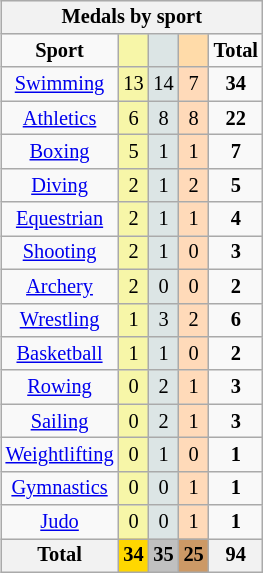<table class=wikitable style="font-size:85%; float:right;text-align:center">
<tr bgcolor=EFEFEF>
<th colspan=7>Medals by sport</th>
</tr>
<tr>
<td><strong>Sport</strong></td>
<td bgcolor=F7F6A8></td>
<td bgcolor=DCE5E5></td>
<td bgcolor=FFDBA9></td>
<td><strong>Total</strong></td>
</tr>
<tr>
<td><a href='#'>Swimming</a></td>
<td bgcolor=F7F6A8>13</td>
<td bgcolor=DCE5E5>14</td>
<td bgcolor=FFDAB9>7</td>
<td><strong>34</strong></td>
</tr>
<tr>
<td><a href='#'>Athletics</a></td>
<td bgcolor=F7F6A8>6</td>
<td bgcolor=DCE5E5>8</td>
<td bgcolor=FFDAB9>8</td>
<td><strong>22</strong></td>
</tr>
<tr>
<td><a href='#'>Boxing</a></td>
<td bgcolor=F7F6A8>5</td>
<td bgcolor=DCE5E5>1</td>
<td bgcolor=FFDAB9>1</td>
<td><strong>7</strong></td>
</tr>
<tr>
<td><a href='#'>Diving</a></td>
<td bgcolor=F7F6A8>2</td>
<td bgcolor=DCE5E5>1</td>
<td bgcolor=FFDAB9>2</td>
<td><strong>5</strong></td>
</tr>
<tr>
<td><a href='#'>Equestrian</a></td>
<td bgcolor=F7F6A8>2</td>
<td bgcolor=DCE5E5>1</td>
<td bgcolor=FFDAB9>1</td>
<td><strong>4</strong></td>
</tr>
<tr>
<td><a href='#'>Shooting</a></td>
<td bgcolor=F7F6A8>2</td>
<td bgcolor=DCE5E5>1</td>
<td bgcolor=FFDAB9>0</td>
<td><strong>3</strong></td>
</tr>
<tr>
<td><a href='#'>Archery</a></td>
<td bgcolor=F7F6A8>2</td>
<td bgcolor=DCE5E5>0</td>
<td bgcolor=FFDAB9>0</td>
<td><strong>2</strong></td>
</tr>
<tr>
<td><a href='#'>Wrestling</a></td>
<td bgcolor=F7F6A8>1</td>
<td bgcolor=DCE5E5>3</td>
<td bgcolor=FFDAB9>2</td>
<td><strong>6</strong></td>
</tr>
<tr>
<td><a href='#'>Basketball</a></td>
<td bgcolor=F7F6A8>1</td>
<td bgcolor=DCE5E5>1</td>
<td bgcolor=FFDAB9>0</td>
<td><strong>2</strong></td>
</tr>
<tr>
<td><a href='#'>Rowing</a></td>
<td bgcolor=F7F6A8>0</td>
<td bgcolor=DCE5E5>2</td>
<td bgcolor=FFDAB9>1</td>
<td><strong>3</strong></td>
</tr>
<tr>
<td><a href='#'>Sailing</a></td>
<td bgcolor=F7F6A8>0</td>
<td bgcolor=DCE5E5>2</td>
<td bgcolor=FFDAB9>1</td>
<td><strong>3</strong></td>
</tr>
<tr>
<td><a href='#'>Weightlifting</a></td>
<td bgcolor=F7F6A8>0</td>
<td bgcolor=DCE5E5>1</td>
<td bgcolor=FFDAB9>0</td>
<td><strong>1</strong></td>
</tr>
<tr>
<td><a href='#'>Gymnastics</a></td>
<td bgcolor=F7F6A8>0</td>
<td bgcolor=DCE5E5>0</td>
<td bgcolor=FFDAB9>1</td>
<td><strong>1</strong></td>
</tr>
<tr>
<td><a href='#'>Judo</a></td>
<td bgcolor=F7F6A8>0</td>
<td bgcolor=DCE5E5>0</td>
<td bgcolor=FFDAB9>1</td>
<td><strong>1</strong></td>
</tr>
<tr>
<th>Total</th>
<th style=background:gold>34</th>
<th style=background:silver>35</th>
<th style=background:#C96>25</th>
<th>94</th>
</tr>
</table>
